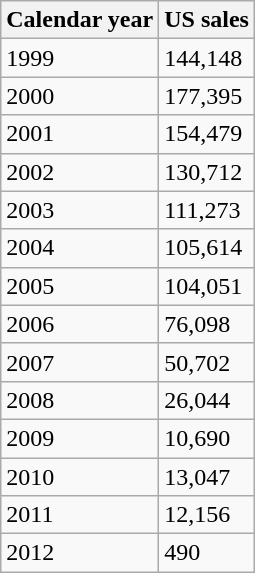<table class="wikitable">
<tr>
<th>Calendar year</th>
<th>US sales</th>
</tr>
<tr>
<td>1999</td>
<td>144,148</td>
</tr>
<tr>
<td>2000</td>
<td>177,395</td>
</tr>
<tr>
<td>2001</td>
<td>154,479</td>
</tr>
<tr>
<td>2002</td>
<td>130,712</td>
</tr>
<tr>
<td>2003</td>
<td>111,273</td>
</tr>
<tr>
<td>2004</td>
<td>105,614</td>
</tr>
<tr>
<td>2005</td>
<td>104,051</td>
</tr>
<tr>
<td>2006</td>
<td>76,098</td>
</tr>
<tr>
<td>2007</td>
<td>50,702</td>
</tr>
<tr>
<td>2008</td>
<td>26,044</td>
</tr>
<tr>
<td>2009</td>
<td>10,690</td>
</tr>
<tr>
<td>2010</td>
<td>13,047</td>
</tr>
<tr>
<td>2011</td>
<td>12,156</td>
</tr>
<tr>
<td>2012</td>
<td>490</td>
</tr>
</table>
